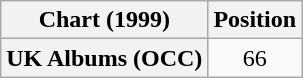<table class="wikitable plainrowheaders" style="text-align:center">
<tr>
<th scope="col">Chart (1999)</th>
<th scope="col">Position</th>
</tr>
<tr>
<th scope="row">UK Albums (OCC)</th>
<td>66</td>
</tr>
</table>
